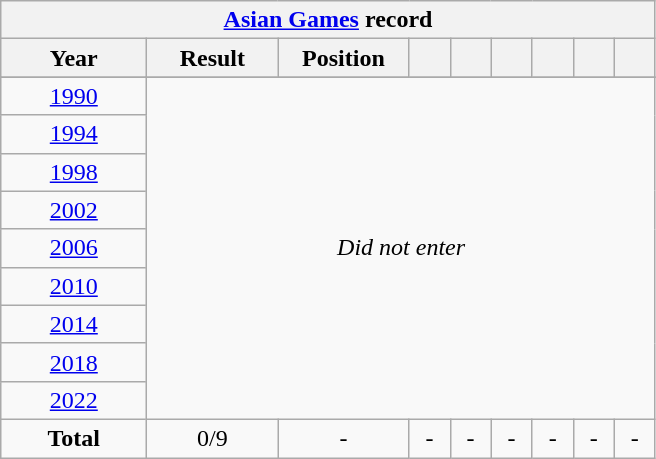<table class="wikitable" style="text-align: center;">
<tr>
<th colspan=9><a href='#'>Asian Games</a> record</th>
</tr>
<tr>
<th style="width:90px;">Year</th>
<th style="width:80px;">Result</th>
<th style="width:80px;">Position</th>
<th style="width:20px;"></th>
<th style="width:20px;"></th>
<th style="width:20px;"></th>
<th style="width:20px;"></th>
<th style="width:20px;"></th>
<th style="width:20px;"></th>
</tr>
<tr style="background:#cfaa88;">
</tr>
<tr>
<td> <a href='#'>1990</a></td>
<td colspan=8 rowspan=9><em>Did not enter</em></td>
</tr>
<tr>
<td> <a href='#'>1994</a></td>
</tr>
<tr>
<td> <a href='#'>1998</a></td>
</tr>
<tr>
<td> <a href='#'>2002</a></td>
</tr>
<tr>
<td> <a href='#'>2006</a></td>
</tr>
<tr>
<td> <a href='#'>2010</a></td>
</tr>
<tr>
<td> <a href='#'>2014</a></td>
</tr>
<tr>
<td> <a href='#'>2018</a></td>
</tr>
<tr>
<td> <a href='#'>2022</a></td>
</tr>
<tr>
<td><strong>Total</strong></td>
<td>0/9</td>
<td>-</td>
<td>-</td>
<td>-</td>
<td>-</td>
<td>-</td>
<td>-</td>
<td>-</td>
</tr>
</table>
